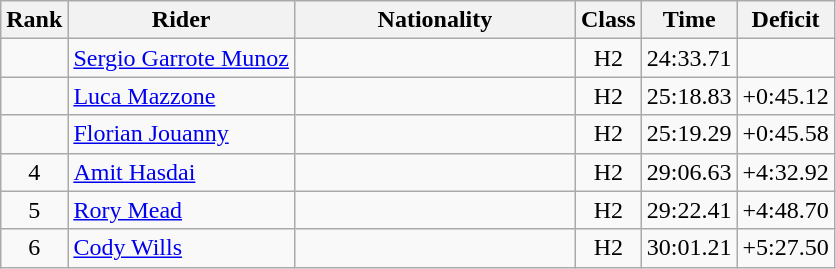<table class="wikitable sortable" style="text-align:center">
<tr>
<th width=20>Rank</th>
<th>Rider</th>
<th width="180">Nationality</th>
<th>Class</th>
<th>Time</th>
<th>Deficit</th>
</tr>
<tr>
<td></td>
<td align=left><a href='#'>Sergio Garrote Munoz</a></td>
<td align=left></td>
<td>H2</td>
<td>24:33.71</td>
<td></td>
</tr>
<tr>
<td></td>
<td align=left><a href='#'>Luca Mazzone</a></td>
<td align=left></td>
<td>H2</td>
<td>25:18.83</td>
<td>+0:45.12</td>
</tr>
<tr>
<td></td>
<td align=left><a href='#'>Florian Jouanny</a></td>
<td align=left></td>
<td>H2</td>
<td>25:19.29</td>
<td>+0:45.58</td>
</tr>
<tr>
<td>4</td>
<td align=left><a href='#'>Amit Hasdai</a></td>
<td align=left></td>
<td>H2</td>
<td>29:06.63</td>
<td>+4:32.92</td>
</tr>
<tr>
<td>5</td>
<td align=left><a href='#'>Rory Mead</a></td>
<td align=left></td>
<td>H2</td>
<td>29:22.41</td>
<td>+4:48.70</td>
</tr>
<tr>
<td>6</td>
<td align=left><a href='#'>Cody Wills</a></td>
<td align=left></td>
<td>H2</td>
<td>30:01.21</td>
<td>+5:27.50</td>
</tr>
</table>
